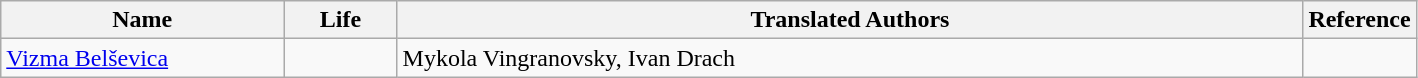<table class="wikitable sortable">
<tr>
<th width="20%">Name</th>
<th width="8%">Life</th>
<th width="*">Translated Authors</th>
<th width="8%   ">Reference</th>
</tr>
<tr>
<td><a href='#'>Vizma Belševica</a></td>
<td></td>
<td>Mykola Vingranovsky, Ivan Drach</td>
<td></td>
</tr>
</table>
